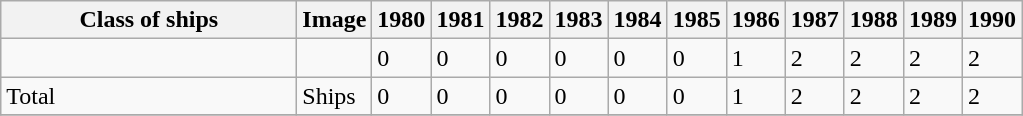<table class="wikitable sortable collapsible collapsed">
<tr>
<th style="width:29%;">Class of ships</th>
<th>Image</th>
<th>1980</th>
<th>1981</th>
<th>1982</th>
<th>1983</th>
<th>1984</th>
<th>1985</th>
<th>1986</th>
<th>1987</th>
<th>1988</th>
<th>1989</th>
<th>1990</th>
</tr>
<tr valign="top">
<td></td>
<td></td>
<td>0</td>
<td>0</td>
<td>0</td>
<td>0</td>
<td>0</td>
<td>0</td>
<td>1</td>
<td>2</td>
<td>2</td>
<td>2</td>
<td>2</td>
</tr>
<tr valign="top">
<td>Total</td>
<td>Ships</td>
<td>0</td>
<td>0</td>
<td>0</td>
<td>0</td>
<td>0</td>
<td>0</td>
<td>1</td>
<td>2</td>
<td>2</td>
<td>2</td>
<td>2</td>
</tr>
<tr>
</tr>
</table>
